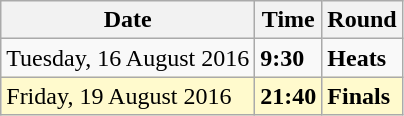<table class="wikitable">
<tr>
<th>Date</th>
<th>Time</th>
<th>Round</th>
</tr>
<tr>
<td>Tuesday, 16 August 2016</td>
<td><strong>9:30</strong></td>
<td><strong>Heats</strong></td>
</tr>
<tr>
<td style=background:lemonchiffon>Friday, 19 August 2016</td>
<td style=background:lemonchiffon><strong>21:40</strong></td>
<td style=background:lemonchiffon><strong>Finals</strong></td>
</tr>
</table>
